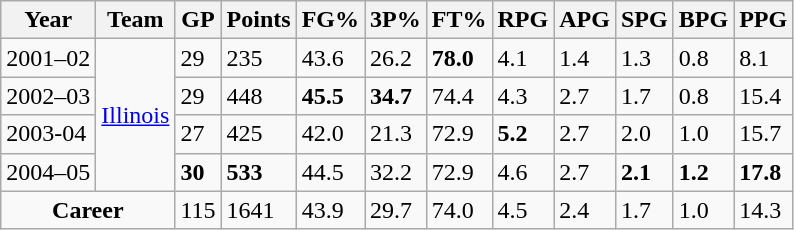<table class="wikitable sortable">
<tr>
<th>Year</th>
<th>Team</th>
<th>GP</th>
<th>Points</th>
<th>FG%</th>
<th>3P%</th>
<th>FT%</th>
<th>RPG</th>
<th>APG</th>
<th>SPG</th>
<th>BPG</th>
<th>PPG</th>
</tr>
<tr>
<td>2001–02</td>
<td rowspan=4><a href='#'>Illinois</a></td>
<td>29</td>
<td>235</td>
<td>43.6</td>
<td>26.2</td>
<td><strong>78.0</strong></td>
<td>4.1</td>
<td>1.4</td>
<td>1.3</td>
<td>0.8</td>
<td>8.1</td>
</tr>
<tr>
<td>2002–03</td>
<td>29</td>
<td>448</td>
<td><strong>45.5</strong></td>
<td><strong>34.7</strong></td>
<td>74.4</td>
<td>4.3</td>
<td>2.7</td>
<td>1.7</td>
<td>0.8</td>
<td>15.4</td>
</tr>
<tr>
<td>2003-04</td>
<td>27</td>
<td>425</td>
<td>42.0</td>
<td>21.3</td>
<td>72.9</td>
<td><strong>5.2</strong></td>
<td>2.7</td>
<td>2.0</td>
<td>1.0</td>
<td>15.7</td>
</tr>
<tr>
<td>2004–05</td>
<td><strong>30</strong></td>
<td><strong>533</strong></td>
<td>44.5</td>
<td>32.2</td>
<td>72.9</td>
<td>4.6</td>
<td>2.7</td>
<td><strong>2.1</strong></td>
<td><strong>1.2</strong></td>
<td><strong>17.8</strong></td>
</tr>
<tr class="sortbottom">
<td colspan=2 align=center><strong>Career</strong></td>
<td>115</td>
<td>1641</td>
<td>43.9</td>
<td>29.7</td>
<td>74.0</td>
<td>4.5</td>
<td>2.4</td>
<td>1.7</td>
<td>1.0</td>
<td>14.3</td>
</tr>
</table>
